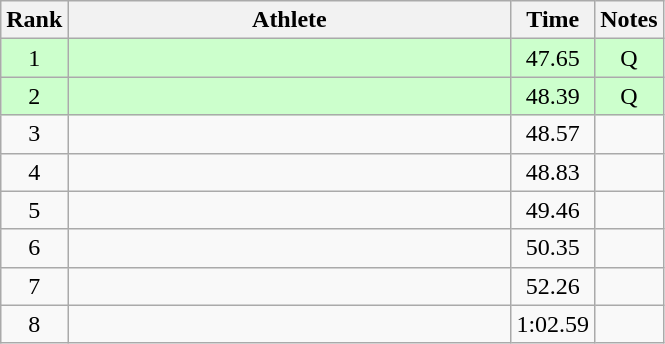<table class="wikitable" style="text-align:center">
<tr>
<th>Rank</th>
<th Style="width:18em">Athlete</th>
<th>Time</th>
<th>Notes</th>
</tr>
<tr style="background:#cfc">
<td>1</td>
<td style="text-align:left"></td>
<td>47.65</td>
<td>Q</td>
</tr>
<tr style="background:#cfc">
<td>2</td>
<td style="text-align:left"></td>
<td>48.39</td>
<td>Q</td>
</tr>
<tr>
<td>3</td>
<td style="text-align:left"></td>
<td>48.57</td>
<td></td>
</tr>
<tr>
<td>4</td>
<td style="text-align:left"></td>
<td>48.83</td>
<td></td>
</tr>
<tr>
<td>5</td>
<td style="text-align:left"></td>
<td>49.46</td>
<td></td>
</tr>
<tr>
<td>6</td>
<td style="text-align:left"></td>
<td>50.35</td>
<td></td>
</tr>
<tr>
<td>7</td>
<td style="text-align:left"></td>
<td>52.26</td>
<td></td>
</tr>
<tr>
<td>8</td>
<td style="text-align:left"></td>
<td>1:02.59</td>
<td></td>
</tr>
</table>
